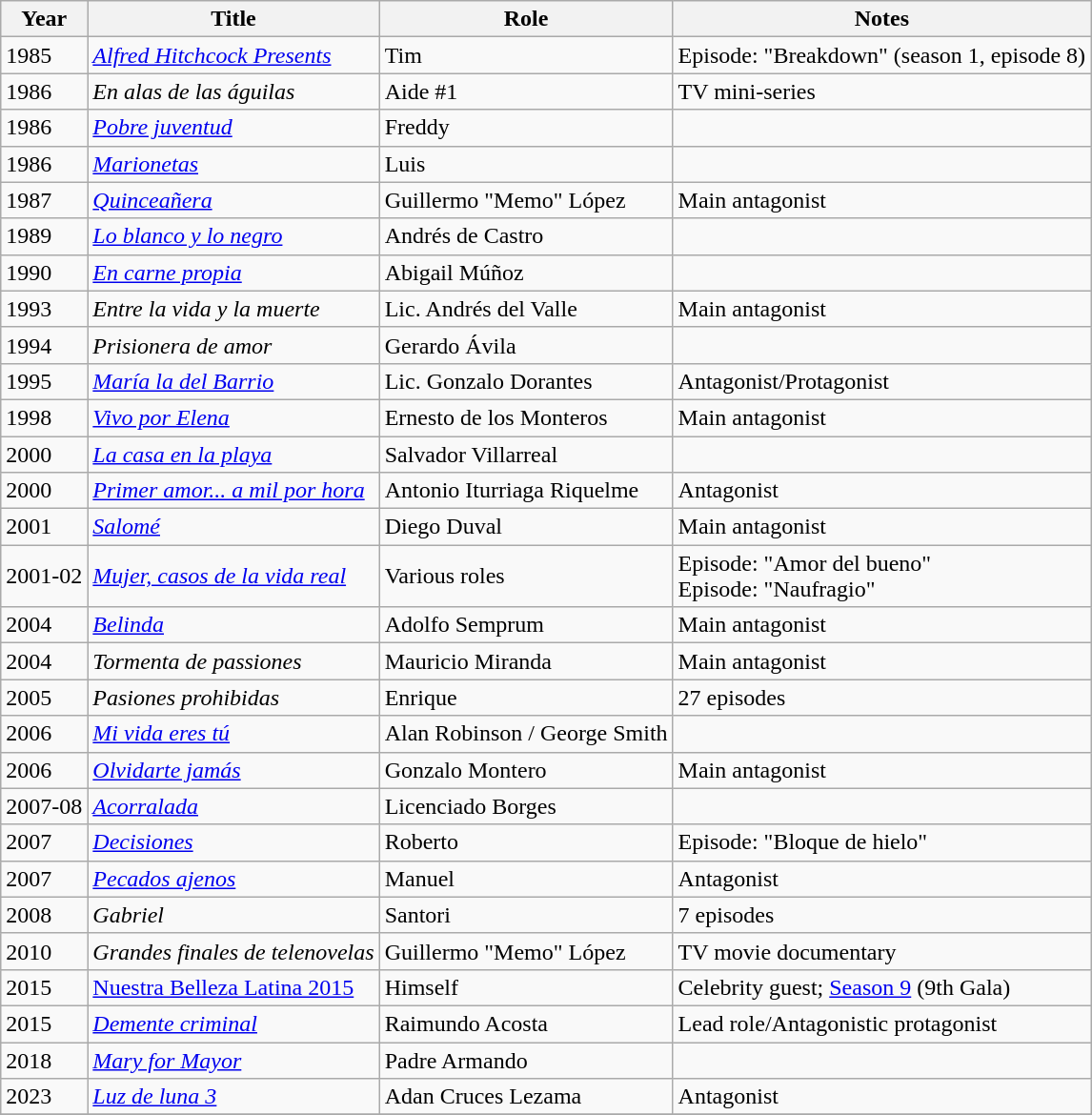<table class="wikitable sortable">
<tr>
<th>Year</th>
<th>Title</th>
<th>Role</th>
<th>Notes</th>
</tr>
<tr>
<td>1985</td>
<td><em><a href='#'>Alfred Hitchcock Presents</a></em></td>
<td>Tim</td>
<td>Episode: "Breakdown" (season 1, episode 8)</td>
</tr>
<tr>
<td>1986</td>
<td><em>En alas de las águilas</em></td>
<td>Aide #1</td>
<td>TV mini-series</td>
</tr>
<tr>
<td>1986</td>
<td><em><a href='#'>Pobre juventud</a></em></td>
<td>Freddy</td>
<td></td>
</tr>
<tr>
<td>1986</td>
<td><em><a href='#'>Marionetas</a></em></td>
<td>Luis</td>
<td></td>
</tr>
<tr>
<td>1987</td>
<td><em><a href='#'>Quinceañera</a></em></td>
<td>Guillermo "Memo" López</td>
<td>Main antagonist</td>
</tr>
<tr>
<td>1989</td>
<td><em><a href='#'>Lo blanco y lo negro</a></em></td>
<td>Andrés de Castro</td>
<td></td>
</tr>
<tr>
<td>1990</td>
<td><em><a href='#'>En carne propia</a></em></td>
<td>Abigail Múñoz</td>
<td></td>
</tr>
<tr>
<td>1993</td>
<td><em>Entre la vida y la muerte</em></td>
<td>Lic. Andrés del Valle</td>
<td>Main antagonist</td>
</tr>
<tr>
<td>1994</td>
<td><em>Prisionera de amor</em></td>
<td>Gerardo Ávila</td>
<td></td>
</tr>
<tr>
<td>1995</td>
<td><em><a href='#'>María la del Barrio</a></em></td>
<td>Lic. Gonzalo Dorantes</td>
<td>Antagonist/Protagonist</td>
</tr>
<tr>
<td>1998</td>
<td><em><a href='#'>Vivo por Elena</a></em></td>
<td>Ernesto de los Monteros</td>
<td>Main antagonist</td>
</tr>
<tr>
<td>2000</td>
<td><em><a href='#'>La casa en la playa</a></em></td>
<td>Salvador Villarreal</td>
<td></td>
</tr>
<tr>
<td>2000</td>
<td><em><a href='#'>Primer amor... a mil por hora</a></em></td>
<td>Antonio Iturriaga Riquelme</td>
<td>Antagonist</td>
</tr>
<tr>
<td>2001</td>
<td><em><a href='#'>Salomé</a></em></td>
<td>Diego Duval</td>
<td>Main antagonist</td>
</tr>
<tr>
<td>2001-02</td>
<td><em><a href='#'>Mujer, casos de la vida real</a></em></td>
<td>Various roles</td>
<td>Episode: "Amor del bueno"<br>Episode: "Naufragio"</td>
</tr>
<tr>
<td>2004</td>
<td><em><a href='#'>Belinda</a></em></td>
<td>Adolfo Semprum</td>
<td>Main antagonist</td>
</tr>
<tr>
<td>2004</td>
<td><em>Tormenta de passiones</em></td>
<td>Mauricio Miranda</td>
<td>Main antagonist</td>
</tr>
<tr>
<td>2005</td>
<td><em>Pasiones prohibidas</em></td>
<td>Enrique</td>
<td>27 episodes</td>
</tr>
<tr>
<td>2006</td>
<td><em><a href='#'>Mi vida eres tú</a></em></td>
<td>Alan Robinson / George Smith</td>
<td></td>
</tr>
<tr>
<td>2006</td>
<td><em><a href='#'>Olvidarte jamás</a></em></td>
<td>Gonzalo Montero</td>
<td>Main antagonist</td>
</tr>
<tr>
<td>2007-08</td>
<td><em><a href='#'>Acorralada</a></em></td>
<td>Licenciado Borges</td>
<td></td>
</tr>
<tr>
<td>2007</td>
<td><em><a href='#'>Decisiones</a></em></td>
<td>Roberto</td>
<td>Episode: "Bloque de hielo"</td>
</tr>
<tr>
<td>2007</td>
<td><em><a href='#'>Pecados ajenos</a></em></td>
<td>Manuel</td>
<td>Antagonist</td>
</tr>
<tr>
<td>2008</td>
<td><em>Gabriel</em></td>
<td>Santori</td>
<td>7 episodes</td>
</tr>
<tr>
<td>2010</td>
<td><em>Grandes finales de telenovelas</em></td>
<td>Guillermo "Memo" López</td>
<td>TV movie documentary</td>
</tr>
<tr>
<td>2015</td>
<td><a href='#'>Nuestra Belleza Latina 2015</a></td>
<td>Himself</td>
<td>Celebrity guest; <a href='#'>Season 9</a> (9th Gala)</td>
</tr>
<tr>
<td>2015</td>
<td><em><a href='#'>Demente criminal</a></em></td>
<td>Raimundo Acosta</td>
<td>Lead role/Antagonistic protagonist</td>
</tr>
<tr>
<td>2018</td>
<td><em><a href='#'>Mary for Mayor</a></em></td>
<td>Padre Armando</td>
<td></td>
</tr>
<tr>
<td>2023</td>
<td><em><a href='#'>Luz de luna 3</a></em></td>
<td>Adan Cruces Lezama</td>
<td>Antagonist</td>
</tr>
<tr>
</tr>
</table>
